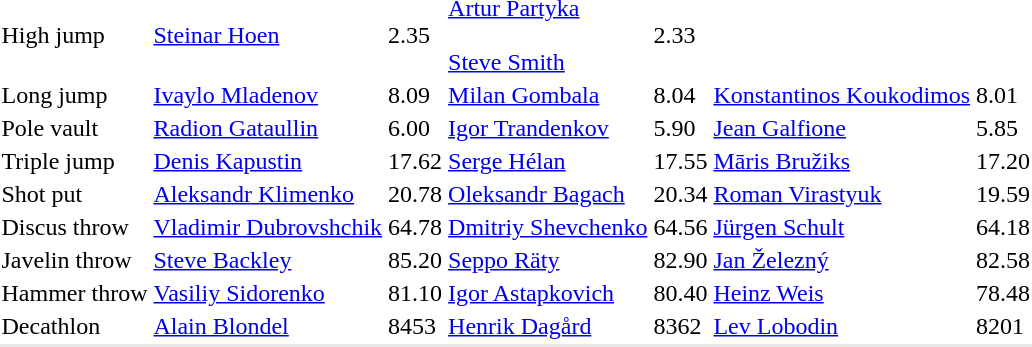<table>
<tr>
<td>High jump<br></td>
<td><a href='#'>Steinar Hoen</a><br><em></em></td>
<td>2.35</td>
<td><a href='#'>Artur Partyka</a><br><em></em><br><a href='#'>Steve Smith</a><br><em></em></td>
<td>2.33</td>
<td></td>
<td></td>
</tr>
<tr>
<td>Long jump<br></td>
<td><a href='#'>Ivaylo Mladenov</a><br></td>
<td>8.09</td>
<td><a href='#'>Milan Gombala</a><br></td>
<td>8.04</td>
<td><a href='#'>Konstantinos Koukodimos</a><br></td>
<td>8.01</td>
</tr>
<tr>
<td>Pole vault<br></td>
<td><a href='#'>Radion Gataullin</a><br></td>
<td>6.00</td>
<td><a href='#'>Igor Trandenkov</a><br></td>
<td>5.90</td>
<td><a href='#'>Jean Galfione</a><br></td>
<td>5.85</td>
</tr>
<tr>
<td>Triple jump<br></td>
<td><a href='#'>Denis Kapustin</a><br></td>
<td>17.62</td>
<td><a href='#'>Serge Hélan</a><br></td>
<td>17.55</td>
<td><a href='#'>Māris Bružiks</a><br></td>
<td>17.20</td>
</tr>
<tr>
<td>Shot put<br></td>
<td><a href='#'>Aleksandr Klimenko</a><br></td>
<td>20.78</td>
<td><a href='#'>Oleksandr Bagach</a><br></td>
<td>20.34</td>
<td><a href='#'>Roman Virastyuk</a><br></td>
<td>19.59</td>
</tr>
<tr>
<td>Discus throw <br></td>
<td><a href='#'>Vladimir Dubrovshchik</a><br></td>
<td>64.78</td>
<td><a href='#'>Dmitriy Shevchenko</a><br></td>
<td>64.56</td>
<td><a href='#'>Jürgen Schult</a><br></td>
<td>64.18</td>
</tr>
<tr>
<td>Javelin throw <br></td>
<td><a href='#'>Steve Backley</a><br></td>
<td>85.20</td>
<td><a href='#'>Seppo Räty</a><br></td>
<td>82.90</td>
<td><a href='#'>Jan Železný</a><br></td>
<td>82.58</td>
</tr>
<tr>
<td>Hammer throw<br></td>
<td><a href='#'>Vasiliy Sidorenko</a><br></td>
<td>81.10</td>
<td><a href='#'>Igor Astapkovich</a><br></td>
<td>80.40</td>
<td><a href='#'>Heinz Weis</a><br></td>
<td>78.48</td>
</tr>
<tr>
<td>Decathlon <br></td>
<td><a href='#'>Alain Blondel</a><br></td>
<td>8453</td>
<td><a href='#'>Henrik Dagård</a><br></td>
<td>8362</td>
<td><a href='#'>Lev Lobodin</a><br></td>
<td>8201</td>
</tr>
<tr bgcolor= e8e8e8>
<td colspan=7></td>
</tr>
</table>
